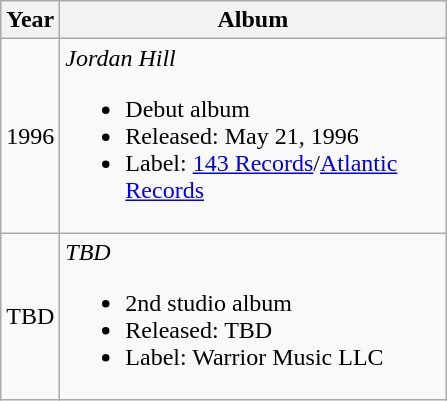<table class="wikitable">
<tr>
<th>Year</th>
<th style="width:250px">Album</th>
</tr>
<tr>
<td>1996</td>
<td><em>Jordan Hill</em><br><ul><li>Debut album</li><li>Released: May 21, 1996</li><li>Label: <a href='#'>143 Records</a>/<a href='#'>Atlantic Records</a></li></ul></td>
</tr>
<tr>
<td>TBD</td>
<td><em>TBD</em><br><ul><li>2nd studio album</li><li>Released: TBD</li><li>Label: Warrior Music LLC</li></ul></td>
</tr>
</table>
